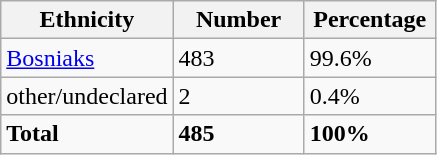<table class="wikitable">
<tr>
<th width="100px">Ethnicity</th>
<th width="80px">Number</th>
<th width="80px">Percentage</th>
</tr>
<tr>
<td><a href='#'>Bosniaks</a></td>
<td>483</td>
<td>99.6%</td>
</tr>
<tr>
<td>other/undeclared</td>
<td>2</td>
<td>0.4%</td>
</tr>
<tr>
<td><strong>Total</strong></td>
<td><strong>485</strong></td>
<td><strong>100%</strong></td>
</tr>
</table>
